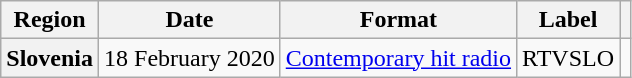<table class="wikitable plainrowheaders" style="text-align:center">
<tr>
<th>Region</th>
<th>Date</th>
<th>Format</th>
<th>Label</th>
<th></th>
</tr>
<tr>
<th scope="row">Slovenia</th>
<td>18 February 2020</td>
<td><a href='#'>Contemporary hit radio</a></td>
<td>RTVSLO</td>
<td></td>
</tr>
</table>
